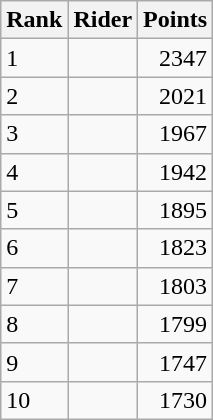<table class="wikitable">
<tr>
<th>Rank</th>
<th>Rider</th>
<th>Points</th>
</tr>
<tr>
<td>1</td>
<td></td>
<td align="right">2347</td>
</tr>
<tr>
<td>2</td>
<td></td>
<td align="right">2021</td>
</tr>
<tr>
<td>3</td>
<td></td>
<td align="right">1967</td>
</tr>
<tr>
<td>4</td>
<td></td>
<td align="right">1942</td>
</tr>
<tr>
<td>5</td>
<td></td>
<td align="right">1895</td>
</tr>
<tr>
<td>6</td>
<td></td>
<td align="right">1823</td>
</tr>
<tr>
<td>7</td>
<td></td>
<td align="right">1803</td>
</tr>
<tr>
<td>8</td>
<td></td>
<td align="right">1799</td>
</tr>
<tr>
<td>9</td>
<td></td>
<td align="right">1747</td>
</tr>
<tr>
<td>10</td>
<td></td>
<td align="right">1730</td>
</tr>
</table>
